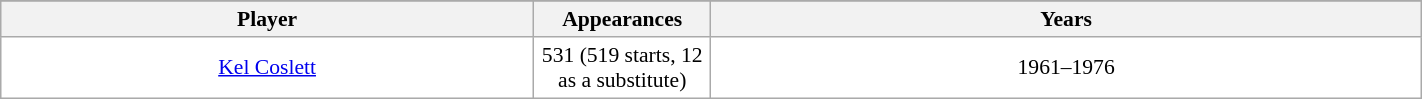<table class="wikitable sortable" width="75%" style="font-size:90%">
<tr bgcolor="#efefef">
</tr>
<tr bgcolor="#efefef">
<th width=30%>Player</th>
<th width=10%>Appearances</th>
<th width=40%>Years</th>
</tr>
<tr bgcolor=#FFFFFF>
<td align=center> <a href='#'>Kel Coslett</a></td>
<td align=center>531 (519 starts, 12 as a substitute)</td>
<td align=center>1961–1976</td>
</tr>
</table>
